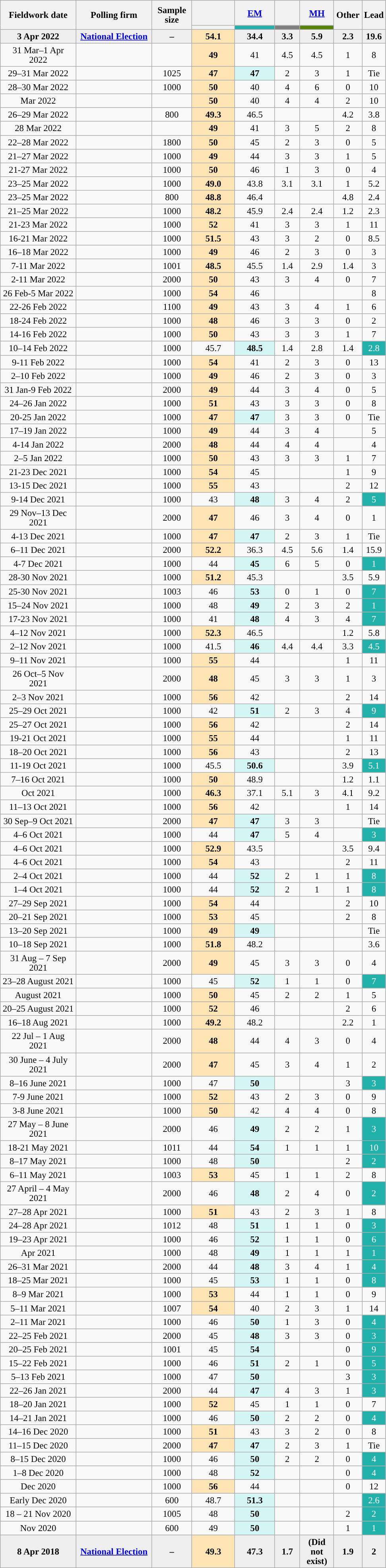<table class="wikitable sortable" style="text-align:center;font-size:95%;line-height:16px;">
<tr style="height:42px;">
<th style="width:120px;" rowspan="2">Fieldwork date</th>
<th style="width:120px;" rowspan="2">Polling firm</th>
<th style="width:60px;" rowspan="2">Sample<br>size</th>
<th style="width:65px;"></th>
<th style="width:60px;"><a href='#'>EM</a></th>
<th style="width:35px;"></th>
<th style="width:50px;"><a href='#'>MH</a></th>
<th style="width:40px;" class="unsortable" rowspan="2">Other</th>
<th style="width:20px;" class="unsortable" rowspan="2">Lead</th>
</tr>
<tr>
<th style="color:inherit;background:"></th>
<th style="color:inherit;background:#20B2AA"></th>
<th style="color:inherit;background:#808080;"></th>
<th style="color:inherit;background:#568203"></th>
</tr>
<tr style="background:#EFEFEF; font-weight:bold;">
<td data-sort-value="2022-04-03">3 Apr 2022</td>
<td><a href='#'>National Election</a></td>
<td>–</td>
<td style="background:#FFE5B4">54.1</td>
<td>34.4</td>
<td>3.3</td>
<td>5.9</td>
<td>2.3</td>
<td style="background:">19.6</td>
</tr>
<tr>
<td data-sort-value="2022-04-01">31 Mar–1 Apr 2022</td>
<td></td>
<td></td>
<td style="background:#FFE5B4"><strong>49</strong></td>
<td>41</td>
<td>4.5</td>
<td>4.5</td>
<td>1</td>
<td style="background:">8</td>
</tr>
<tr>
<td data-sort-value="2022-03-31">29–31 Mar 2022</td>
<td></td>
<td>1025</td>
<td style="background:#FFE5B4"><strong>47</strong></td>
<td style="background:#D4F7F6"><strong>47</strong></td>
<td>2</td>
<td>3</td>
<td>1</td>
<td>Tie</td>
</tr>
<tr>
<td data-sort-value="2022-03-39">28–30 Mar 2022</td>
<td></td>
<td>1000</td>
<td style="background:#FFE5B4"><strong>50</strong></td>
<td>40</td>
<td>4</td>
<td>6</td>
<td>0</td>
<td style="background:">10</td>
</tr>
<tr>
<td data-sort-value="2022-03-30">Mar 2022</td>
<td></td>
<td></td>
<td style="background:#FFE5B4"><strong>50</strong></td>
<td>40</td>
<td>4</td>
<td>4</td>
<td>2</td>
<td style="background:">10</td>
</tr>
<tr>
<td data-sort-value="2022-03-29">26–29 Mar 2022</td>
<td></td>
<td>800</td>
<td style="background:#FFE5B4"><strong>49.3</strong></td>
<td>46.5</td>
<td></td>
<td></td>
<td>4.2</td>
<td style="background:">3.8</td>
</tr>
<tr>
<td data-sort-value="2022-03-28">28 Mar 2022</td>
<td></td>
<td></td>
<td style="background:#FFE5B4"><strong>49</strong></td>
<td>41</td>
<td>3</td>
<td>5</td>
<td>2</td>
<td style="background:">8</td>
</tr>
<tr>
<td data-sort-value="2022-03-28">22–28 Mar 2022</td>
<td></td>
<td>1800</td>
<td style="background:#FFE5B4"><strong>50</strong></td>
<td>45</td>
<td>2</td>
<td>3</td>
<td>0</td>
<td style="background:">5</td>
</tr>
<tr>
<td data-sort-value="2022-03-27">21–27 Mar 2022</td>
<td></td>
<td>1000</td>
<td style="background:#FFE5B4"><strong>49</strong></td>
<td>44</td>
<td>3</td>
<td>3</td>
<td>1</td>
<td style="background:">5</td>
</tr>
<tr>
<td data-sort-value="2022-03-29">21-27 Mar 2022</td>
<td></td>
<td>1000</td>
<td style="background:#FFE5B4"><strong>50</strong></td>
<td>46</td>
<td>1</td>
<td>3</td>
<td>0</td>
<td style="background:">4</td>
</tr>
<tr>
<td data-sort-value="2022-03-25">23–25 Mar 2022</td>
<td></td>
<td>1000</td>
<td style="background:#FFE5B4"><strong>49.0</strong></td>
<td>43.8</td>
<td>3.1</td>
<td>3.1</td>
<td>1</td>
<td style="background:">5.2</td>
</tr>
<tr>
<td data-sort-value="2022-03-25">23–25 Mar 2022</td>
<td></td>
<td>800</td>
<td style="background:#FFE5B4"><strong>48.8</strong></td>
<td>46.4</td>
<td></td>
<td></td>
<td>4.8</td>
<td style="background:">2.4</td>
</tr>
<tr>
<td data-sort-value="2022-03-25">21–25 Mar 2022</td>
<td></td>
<td>1000</td>
<td style="background:#FFE5B4"><strong>48.2</strong></td>
<td>45.9</td>
<td>2.4</td>
<td>2.4</td>
<td>1.2</td>
<td style="background:">2.3</td>
</tr>
<tr>
<td>21-23 Mar 2022</td>
<td></td>
<td>1000</td>
<td style="background:#FFE5B4"><strong>52</strong></td>
<td>41</td>
<td>3</td>
<td>3</td>
<td>1</td>
<td style="background:">11</td>
</tr>
<tr>
<td data-sort-value="2022-03-21">16-21 Mar 2022</td>
<td></td>
<td>1000</td>
<td style="background:#FFE5B4"><strong>51.5</strong></td>
<td>43</td>
<td>3</td>
<td>2</td>
<td>0</td>
<td style="background:">8.5</td>
</tr>
<tr>
<td data-sort-value="2022-03-18">16–18 Mar 2022</td>
<td></td>
<td>1000</td>
<td style="background:#FFE5B4"><strong>49</strong></td>
<td>46</td>
<td>2</td>
<td>3</td>
<td>0</td>
<td style="background:">3</td>
</tr>
<tr>
<td data-sort-value="2022-03-20">7-11 Mar 2022</td>
<td></td>
<td>1001</td>
<td style="background:#FFE5B4"><strong>48.5</strong></td>
<td>45.5</td>
<td>1.4</td>
<td>2.9</td>
<td>1.4</td>
<td style="background:">3</td>
</tr>
<tr>
<td data-sort-value="2022-03-17">2-11 Mar 2022</td>
<td></td>
<td>2000</td>
<td style="background:#FFE5B4"><strong>50</strong></td>
<td>43</td>
<td>3</td>
<td>4</td>
<td>0</td>
<td style="background:">7</td>
</tr>
<tr>
<td data-sort-value="2022-03-16">26 Feb-5 Mar 2022</td>
<td></td>
<td>1000</td>
<td style="background:#FFE5B4"><strong>54</strong></td>
<td>46</td>
<td></td>
<td></td>
<td></td>
<td style="background:">8</td>
</tr>
<tr>
<td data-sort-value="2022-03-02">22-26 Feb 2022</td>
<td></td>
<td>1100</td>
<td style="background:#FFE5B4"><strong>49</strong></td>
<td>43</td>
<td>3</td>
<td>4</td>
<td>1</td>
<td style="background:">6</td>
</tr>
<tr>
<td data-sort-value="2022-02-24">18-24 Feb 2022</td>
<td></td>
<td>1000</td>
<td style="background:#FFE5B4"><strong>48</strong></td>
<td>46</td>
<td>3</td>
<td>3</td>
<td>0</td>
<td style="background:">2</td>
</tr>
<tr>
<td data-sort-value="2022-02-21">14-16 Feb 2022</td>
<td></td>
<td>1000</td>
<td style="background:#FFE5B4"><strong>50</strong></td>
<td>43</td>
<td>3</td>
<td>3</td>
<td>1</td>
<td style="background:">7</td>
</tr>
<tr>
<td data-sort-value="2022-02-14">10–14 Feb 2022</td>
<td></td>
<td>1000</td>
<td>45.7</td>
<td style="background:#D4F7F6"><strong>48.5</strong></td>
<td>1.4</td>
<td>2.8</td>
<td>1.4</td>
<td style="background:#20B2AA; color:white;">2.8</td>
</tr>
<tr>
<td data-sort-value="2022-02-13">9-11 Feb 2022</td>
<td></td>
<td>1000</td>
<td style="background:#FFE5B4"><strong>54</strong></td>
<td>41</td>
<td>2</td>
<td>3</td>
<td>0</td>
<td style="background:">13</td>
</tr>
<tr>
<td data-sort-value="2022-02-10">2–10 Feb 2022</td>
<td></td>
<td>1000</td>
<td style="background:#FFE5B4"><strong>49</strong></td>
<td>46</td>
<td>2</td>
<td>3</td>
<td>0</td>
<td style="background:">3</td>
</tr>
<tr>
<td data-sort-value="2022-02-09">31 Jan-9 Feb 2022</td>
<td></td>
<td>2000</td>
<td style="background:#FFE5B4"><strong>49</strong></td>
<td>44</td>
<td>3</td>
<td>4</td>
<td>0</td>
<td style="background:">5</td>
</tr>
<tr>
<td data-sort-value="2021-01-26">24–26 Jan 2022</td>
<td></td>
<td>1000</td>
<td style="background:#FFE5B4"><strong>51</strong></td>
<td>43</td>
<td>3</td>
<td>3</td>
<td>0</td>
<td style="background:">8</td>
</tr>
<tr>
<td data-sort-value="2022-01-29">20-25 Jan 2022</td>
<td></td>
<td>1000</td>
<td style="background:#FFE5B4"><strong>47</strong></td>
<td style="background:#D4F7F6"><strong>47</strong></td>
<td>3</td>
<td>3</td>
<td>0</td>
<td>Tie</td>
</tr>
<tr>
<td data-sort-value="2022-01-19">17–19 Jan 2022</td>
<td></td>
<td>1000</td>
<td style="background:#FFE5B4"><strong>49</strong></td>
<td>44</td>
<td>3</td>
<td>4</td>
<td></td>
<td style="background:">5</td>
</tr>
<tr>
<td data-sort-value="2022-01-14">4-14 Jan 2022</td>
<td></td>
<td>2000</td>
<td style="background:#FFE5B4"><strong>48</strong></td>
<td>44</td>
<td>4</td>
<td>4</td>
<td></td>
<td style="background:">4</td>
</tr>
<tr>
<td data-sort-value="2022-01-05">2–5 Jan 2022</td>
<td></td>
<td>1000</td>
<td style="background:#FFE5B4"><strong>50</strong></td>
<td>43</td>
<td>3</td>
<td>3</td>
<td>1</td>
<td style="background:">7</td>
</tr>
<tr>
<td data-sort-value="2021-12-23">21-23 Dec 2021</td>
<td></td>
<td>1000</td>
<td style="background:#FFE5B4"><strong>54</strong></td>
<td>45</td>
<td></td>
<td></td>
<td>1</td>
<td style="background:">9</td>
</tr>
<tr>
<td data-sort-value="2021-12-21">13-15 Dec 2021</td>
<td></td>
<td>1000</td>
<td style="background:#FFE5B4"><strong>55</strong></td>
<td>43</td>
<td></td>
<td></td>
<td>2</td>
<td style="background:">12</td>
</tr>
<tr>
<td data-sort-value="2021-12-21">9-14 Dec 2021</td>
<td></td>
<td>1000</td>
<td>43</td>
<td style="background:#D4F7F6"><strong>48</strong></td>
<td>3</td>
<td>4</td>
<td>2</td>
<td style="background:#20B2AA; color:white;">5</td>
</tr>
<tr>
<td data-sort-value="2021-12-13">29 Nov–13 Dec 2021</td>
<td></td>
<td>2000</td>
<td style="background:#FFE5B4"><strong>47</strong></td>
<td>46</td>
<td>3</td>
<td>4</td>
<td>0</td>
<td style="background:">1</td>
</tr>
<tr>
<td data-sort-value="2021-12-13">4-13 Dec 2021</td>
<td></td>
<td>1000</td>
<td style="background:#FFE5B4"><strong>47</strong></td>
<td style="background:#D4F7F6"><strong>47</strong></td>
<td>2</td>
<td>3</td>
<td>1</td>
<td>Tie</td>
</tr>
<tr>
<td data-sort-value="2021-12-11">6–11 Dec 2021</td>
<td></td>
<td>2000</td>
<td style="background:#FFE5B4"><strong>52.2</strong></td>
<td>36.3</td>
<td>4.5</td>
<td>5.6</td>
<td>1.4</td>
<td style="background:">15.9</td>
</tr>
<tr>
<td data-sort-value="2021-12-07">4-7 Dec 2021</td>
<td></td>
<td>1000</td>
<td>44</td>
<td style="background:#D4F7F6"><strong>45</strong></td>
<td>6</td>
<td>5</td>
<td>0</td>
<td style="background:#20B2AA; color:white;">1</td>
</tr>
<tr>
<td data-sort-value="2021-11-31">28-30 Nov 2021</td>
<td></td>
<td>1000</td>
<td style="background:#FFE5B4"><strong>51.2</strong></td>
<td>45.3</td>
<td></td>
<td></td>
<td>3.5</td>
<td style="background:">5.9</td>
</tr>
<tr>
<td data-sort-value="2021-11-30">25-30 Nov 2021</td>
<td></td>
<td>1003</td>
<td>46</td>
<td style="background:#D4F7F6"><strong>53</strong></td>
<td>0</td>
<td>1</td>
<td>0</td>
<td style="background:#20B2AA; color:white;">7</td>
</tr>
<tr>
<td data-sort-value="2021-11-24">15–24 Nov 2021</td>
<td></td>
<td>1000</td>
<td>48</td>
<td style="background:#D4F7F6"><strong>49</strong></td>
<td>2</td>
<td>3</td>
<td>2</td>
<td style="background:#20B2AA; color:white;">1</td>
</tr>
<tr>
<td data-sort-value="2021-11-23">17-23 Nov 2021</td>
<td></td>
<td>1000</td>
<td>41</td>
<td style="background:#D4F7F6"><strong>48</strong></td>
<td>4</td>
<td>3</td>
<td>4</td>
<td style="background:#20B2AA; color:white;">7</td>
</tr>
<tr>
<td data-sort-value="2021-11-12">4–12 Nov 2021</td>
<td></td>
<td>1000</td>
<td style="background:#FFE5B4"><strong>52.3</strong></td>
<td>46.5</td>
<td></td>
<td></td>
<td>1.2</td>
<td style="background:">5.8</td>
</tr>
<tr>
<td data-sort-value="2021-11-12">2–12 Nov 2021</td>
<td></td>
<td>1000</td>
<td>41.5</td>
<td style="background:#D4F7F6"><strong>46</strong></td>
<td>4.4</td>
<td>4.4</td>
<td>3.3</td>
<td style="background:#20B2AA; color:white;">4.5</td>
</tr>
<tr>
<td data-sort-value="2021-11-11">9–11 Nov 2021</td>
<td></td>
<td>1000</td>
<td style="background:#FFE5B4"><strong>55</strong></td>
<td>44</td>
<td></td>
<td></td>
<td>1</td>
<td style="background:">11</td>
</tr>
<tr>
<td data-sort-value="2021-11-05">26 Oct–5 Nov 2021</td>
<td></td>
<td>2000</td>
<td style="background:#FFE5B4"><strong>48</strong></td>
<td>45</td>
<td>3</td>
<td>3</td>
<td>1</td>
<td style="background:">3</td>
</tr>
<tr>
<td data-sort-value="2021-11-03">2–3 Nov 2021</td>
<td></td>
<td>1000</td>
<td style="background:#FFE5B4"><strong>56</strong></td>
<td>42</td>
<td></td>
<td></td>
<td>2</td>
<td style="background:">14</td>
</tr>
<tr>
<td data-sort-value="2021-10-29">25–29 Oct 2021</td>
<td></td>
<td>1000</td>
<td>42</td>
<td style="background:#D4F7F6"><strong>51</strong></td>
<td>2</td>
<td>3</td>
<td>4</td>
<td style="background:#20B2AA; color:white;">9</td>
</tr>
<tr>
<td data-sort-value="2021-10-27">25–27 Oct 2021</td>
<td></td>
<td>1000</td>
<td style="background:#FFE5B4"><strong>56</strong></td>
<td>42</td>
<td></td>
<td></td>
<td>2</td>
<td style="background:">14</td>
</tr>
<tr>
<td data-sort-value="2021-10-21">19-21 Oct 2021</td>
<td></td>
<td>1000</td>
<td style="background:#FFE5B4"><strong>55</strong></td>
<td>44</td>
<td></td>
<td></td>
<td>1</td>
<td style="background:">11</td>
</tr>
<tr>
<td data-sort-value="2021-10-20">18–20 Oct 2021</td>
<td></td>
<td>1000</td>
<td style="background:#FFE5B4"><strong>56</strong></td>
<td>43</td>
<td></td>
<td></td>
<td>2</td>
<td style="background:">13</td>
</tr>
<tr>
<td data-sort-value="2021-10-19">11-19 Oct 2021</td>
<td></td>
<td>1000</td>
<td>45.5</td>
<td style="background:#D4F7F6"><strong>50.6</strong></td>
<td></td>
<td></td>
<td>3.9</td>
<td style="background:#20B2AA; color:white;">5.1</td>
</tr>
<tr>
<td data-sort-value="2021-10-16">7–16 Oct 2021</td>
<td></td>
<td>1000</td>
<td style="background:#FFE5B4"><strong>50</strong></td>
<td>48.9</td>
<td></td>
<td></td>
<td>1.2</td>
<td style="background:">1.1</td>
</tr>
<tr>
<td data-sort-value="2021-10-15">Oct 2021</td>
<td></td>
<td>1000</td>
<td style="background:#FFE5B4"><strong>46.3</strong></td>
<td>37.1</td>
<td>5.1</td>
<td>3</td>
<td>4.1</td>
<td style="background:">9.2</td>
</tr>
<tr>
<td data-sort-value="2021-10-13">11–13 Oct 2021</td>
<td></td>
<td>1000</td>
<td style="background:#FFE5B4"><strong>56</strong></td>
<td>42</td>
<td></td>
<td></td>
<td>1</td>
<td style="background:">14</td>
</tr>
<tr>
<td data-sort-value="2021-10-09">30 Sep–9 Oct 2021</td>
<td></td>
<td>2000</td>
<td style="background:#FFE5B4"><strong>47</strong></td>
<td style="background:#D4F7F6"><strong>47</strong></td>
<td>3</td>
<td>3</td>
<td></td>
<td>Tie</td>
</tr>
<tr>
<td data-sort-value="2021-10-06">4–6 Oct 2021</td>
<td></td>
<td>1000</td>
<td>44</td>
<td style="background:#D4F7F6"><strong>47</strong></td>
<td>5</td>
<td>4</td>
<td></td>
<td style="background:#20B2AA; color:white;">3</td>
</tr>
<tr>
<td data-sort-value="2021-10-06">4–6 Oct 2021</td>
<td></td>
<td>1000</td>
<td style="background:#FFE5B4"><strong>52.9</strong></td>
<td>43.5</td>
<td></td>
<td></td>
<td>3.5</td>
<td style="background:">9.4</td>
</tr>
<tr>
<td data-sort-value="2021-10-04">4–6 Oct 2021</td>
<td></td>
<td>1000</td>
<td style="background:#FFE5B4"><strong>54</strong></td>
<td>43</td>
<td></td>
<td></td>
<td>2</td>
<td style="background:">11</td>
</tr>
<tr>
<td data-sort-value="2021-10-04">2–4 Oct 2021</td>
<td></td>
<td>1000</td>
<td>44</td>
<td style="background:#D4F7F6"><strong>52</strong></td>
<td>2</td>
<td>1</td>
<td>1</td>
<td style="background:#20B2AA; color:white;">8</td>
</tr>
<tr>
<td data-sort-value="2021-10-04">1–4 Oct 2021</td>
<td></td>
<td>1000</td>
<td>44</td>
<td style="background:#D4F7F6"><strong>52</strong></td>
<td>2</td>
<td>1</td>
<td>1</td>
<td style="background:#20B2AA; color:white;">8</td>
</tr>
<tr>
<td data-sort-value="2021-09-29">27–29 Sep 2021</td>
<td></td>
<td>1000</td>
<td style="background:#FFE5B4"><strong>54</strong></td>
<td>44</td>
<td></td>
<td></td>
<td>2</td>
<td style="background:">10</td>
</tr>
<tr>
<td data-sort-value="2021-09-21">20–21 Sep 2021</td>
<td></td>
<td>1000</td>
<td style="background:#FFE5B4"><strong>53</strong></td>
<td>45</td>
<td></td>
<td></td>
<td>2</td>
<td style="background:">8</td>
</tr>
<tr>
<td data-sort-value="2021-09-20">13–20 Sep 2021</td>
<td></td>
<td>1000</td>
<td style="background:#FFE5B4"><strong>49</strong></td>
<td style="background:#D4F7F6"><strong>49</strong></td>
<td></td>
<td></td>
<td></td>
<td>Tie</td>
</tr>
<tr>
<td data-sort-value="2021-09-18">10–18 Sep 2021</td>
<td></td>
<td>1000</td>
<td style="background:#FFE5B4"><strong>51.8</strong></td>
<td>48.2</td>
<td></td>
<td></td>
<td></td>
<td style="background:">3.6</td>
</tr>
<tr>
<td data-sort-value="2021-09-07">31 Aug – 7 Sep 2021</td>
<td></td>
<td>2000</td>
<td style="background:#FFE5B4"><strong>49</strong></td>
<td>45</td>
<td>3</td>
<td>3</td>
<td>0</td>
<td style="background:">4</td>
</tr>
<tr>
<td data-sort-value="2021-08-28">23–28 August 2021</td>
<td></td>
<td>1000</td>
<td>45</td>
<td style="background:#D4F7F6"><strong>52</strong></td>
<td>1</td>
<td>1</td>
<td>0</td>
<td style="background:#20B2AA; color:white;">7</td>
</tr>
<tr>
<td data-sort-value="2021-08-26">August 2021</td>
<td></td>
<td>1000</td>
<td style="background:#FFE5B4"><strong>50</strong></td>
<td>45</td>
<td>2</td>
<td>2</td>
<td>1</td>
<td style="background:">5</td>
</tr>
<tr>
<td data-sort-value="2021-08-25">20–25 August 2021</td>
<td></td>
<td>1000</td>
<td style="background:#FFE5B4"><strong>52</strong></td>
<td>46</td>
<td></td>
<td></td>
<td>2</td>
<td style="background:">6</td>
</tr>
<tr>
<td data-sort-value="2021-08-18">16–18 Aug 2021</td>
<td></td>
<td>1000</td>
<td style="background:#FFE5B4"><strong>49.2</strong></td>
<td>48.2</td>
<td></td>
<td></td>
<td>2.2</td>
<td style="background:">1</td>
</tr>
<tr>
<td data-sort-value="2021-08-01">22 Jul – 1 Aug 2021</td>
<td></td>
<td>2000</td>
<td style="background:#FFE5B4"><strong>48</strong></td>
<td>44</td>
<td>4</td>
<td>3</td>
<td>0</td>
<td style="background:">4</td>
</tr>
<tr>
<td data-sort-value="2021-07-04">30 June – 4 July 2021</td>
<td></td>
<td>2000</td>
<td style="background:#FFE5B4"><strong>47</strong></td>
<td>45</td>
<td>3</td>
<td>4</td>
<td>1</td>
<td style="background:">2</td>
</tr>
<tr>
<td data-sort-value="2021-06-16">8–16 June 2021</td>
<td></td>
<td>1000</td>
<td>47</td>
<td style="background:#D4F7F6"><strong>50</strong></td>
<td></td>
<td></td>
<td>3</td>
<td style="background:#20B2AA; color:white;">3</td>
</tr>
<tr>
<td data-sort-value="2021-06-09">7-9 June 2021</td>
<td></td>
<td>1000</td>
<td style="background:#FFE5B4"><strong>52</strong></td>
<td>43</td>
<td>2</td>
<td>3</td>
<td>0</td>
<td style="background:">9</td>
</tr>
<tr>
<td data-sort-value="2021-06-08">3-8 June 2021</td>
<td></td>
<td>1000</td>
<td style="background:#FFE5B4"><strong>50</strong></td>
<td>42</td>
<td>4</td>
<td>4</td>
<td>0</td>
<td style="background:">8</td>
</tr>
<tr>
<td data-sort-value="2021-06-08">27 May – 8 June 2021</td>
<td></td>
<td>2000</td>
<td>46</td>
<td style="background:#D4F7F6"><strong>49</strong></td>
<td>2</td>
<td>2</td>
<td>1</td>
<td style="background:#20B2AA; color:white;">3</td>
</tr>
<tr>
<td data-sort-value="2021-05-21">18-21 May 2021</td>
<td></td>
<td>1011</td>
<td>44</td>
<td style="background:#D4F7F6"><strong>54</strong></td>
<td>1</td>
<td>1</td>
<td>1</td>
<td style="background:#20B2AA; color:white;">10</td>
</tr>
<tr>
<td data-sort-value="2021-05-17">8–17 May 2021</td>
<td></td>
<td>1000</td>
<td>48</td>
<td style="background:#D4F7F6"><strong>50</strong></td>
<td></td>
<td></td>
<td>2</td>
<td style="background:#20B2AA; color:white;">2</td>
</tr>
<tr>
<td data-sort-value="2021-05-11">6–11 May 2021</td>
<td></td>
<td>1003</td>
<td style="background:#FFE5B4"><strong>53</strong></td>
<td>45</td>
<td>1</td>
<td>1</td>
<td>2</td>
<td style="background:">8</td>
</tr>
<tr>
<td data-sort-value="2021-05-04">27 April – 4 May 2021</td>
<td></td>
<td>2000</td>
<td>46</td>
<td style="background:#D4F7F6"><strong>48</strong></td>
<td>2</td>
<td>4</td>
<td>0</td>
<td style="background:#20B2AA; color:white;">2</td>
</tr>
<tr>
<td data-sort-value="2021-04-28">27–28 Apr 2021</td>
<td></td>
<td>1000</td>
<td style="background:#FFE5B4"><strong>51</strong></td>
<td>43</td>
<td>2</td>
<td>3</td>
<td>1</td>
<td style="background:">8</td>
</tr>
<tr>
<td data-sort-value="2021-04-28">24–28 Apr 2021</td>
<td></td>
<td>1012</td>
<td>48</td>
<td style="background:#D4F7F6"><strong>51</strong></td>
<td>1</td>
<td>1</td>
<td>0</td>
<td style="background:#20B2AA; color:white;">3</td>
</tr>
<tr>
<td data-sort-value="2021-04-23">19–23 Apr 2021</td>
<td></td>
<td>1000</td>
<td>46</td>
<td style="background:#D4F7F6"><strong>52</strong></td>
<td>1</td>
<td>1</td>
<td>0</td>
<td style="background:#20B2AA; color:white;">6</td>
</tr>
<tr>
<td data-sort-value="2021-04-16">Apr 2021</td>
<td></td>
<td>1000</td>
<td>48</td>
<td style="background:#D4F7F6"><strong>49</strong></td>
<td>1</td>
<td>1</td>
<td>1</td>
<td style="background:#20B2AA; color:white;">1</td>
</tr>
<tr>
<td data-sort-value="2021-03-31">26–31 Mar 2021</td>
<td></td>
<td>2000</td>
<td>44</td>
<td style="background:#D4F7F6"><strong>48</strong></td>
<td>3</td>
<td>4</td>
<td>1</td>
<td style="background:#20B2AA; color:white;">4</td>
</tr>
<tr>
<td data-sort-value="2021-03-25">18–25 Mar 2021</td>
<td></td>
<td>1000</td>
<td>45</td>
<td style="background:#D4F7F6"><strong>53</strong></td>
<td>1</td>
<td>1</td>
<td>0</td>
<td style="background:#20B2AA; color:white;">8</td>
</tr>
<tr>
<td data-sort-value="2021-03-09">8–9 Mar 2021</td>
<td></td>
<td>1000</td>
<td style="background:#FFE5B4"><strong>53</strong></td>
<td>44</td>
<td>1</td>
<td>1</td>
<td>0</td>
<td style="background:">9</td>
</tr>
<tr>
<td data-sort-value="2021-03-11">5–11 Mar 2021</td>
<td></td>
<td>1007</td>
<td style="background:#FFE5B4"><strong>54</strong></td>
<td>40</td>
<td>2</td>
<td>3</td>
<td>1</td>
<td style="background:">14</td>
</tr>
<tr>
<td data-sort-value="2021-03-11">2–11 Mar 2021</td>
<td></td>
<td>1000</td>
<td>46</td>
<td style="background:#D4F7F6"><strong>50</strong></td>
<td>1</td>
<td>3</td>
<td>0</td>
<td style="background:#20B2AA; color:white;">4</td>
</tr>
<tr>
<td data-sort-value="2021-02-25">22–25 Feb 2021</td>
<td></td>
<td>2000</td>
<td>45</td>
<td style="background:#D4F7F6"><strong>48</strong></td>
<td>3</td>
<td>3</td>
<td>0</td>
<td style="background:#20B2AA; color:white;">3</td>
</tr>
<tr>
<td data-sort-value="2021-02-25">20–25 Feb 2021</td>
<td></td>
<td>1001</td>
<td>45</td>
<td style="background:#D4F7F6"><strong>54</strong></td>
<td></td>
<td></td>
<td>0</td>
<td style="background:#20B2AA; color:white;">9</td>
</tr>
<tr>
<td data-sort-value="2021-02-22">15–22 Feb 2021</td>
<td></td>
<td>1000</td>
<td>46</td>
<td style="background:#D4F7F6"><strong>51</strong></td>
<td>2</td>
<td>1</td>
<td>0</td>
<td style="background:#20B2AA; color:white;">5</td>
</tr>
<tr>
<td data-sort-value="2021-02-13">5–13 Feb 2021</td>
<td></td>
<td>1000</td>
<td>47</td>
<td style="background:#D4F7F6"><strong>50</strong></td>
<td></td>
<td></td>
<td>3</td>
<td style="background:#20B2AA; color:white;">3</td>
</tr>
<tr>
<td data-sort-value="2021-01-26">22–26 Jan 2021</td>
<td></td>
<td>2000</td>
<td>44</td>
<td style="background:#D4F7F6"><strong>47</strong></td>
<td>4</td>
<td>3</td>
<td>1</td>
<td style="background:#20B2AA; color:white;">3</td>
</tr>
<tr>
<td data-sort-value="2021-01-20">18–20 Jan 2021</td>
<td></td>
<td>1000</td>
<td style="background:#FFE5B4"><strong>52</strong></td>
<td>45</td>
<td>1</td>
<td>1</td>
<td>0</td>
<td style="background:">7</td>
</tr>
<tr>
<td data-sort-value="2021-01-21">14–21 Jan 2021</td>
<td></td>
<td>1000</td>
<td>46</td>
<td style="background:#D4F7F6"><strong>50</strong></td>
<td>2</td>
<td>2</td>
<td>0</td>
<td style="background:#20B2AA; color:white;">4</td>
</tr>
<tr>
<td data-sort-value="2020-12-16">14–16 Dec 2020</td>
<td></td>
<td>1000</td>
<td style="background:#FFE5B4"><strong>51</strong></td>
<td>43</td>
<td>3</td>
<td>2</td>
<td>0</td>
<td style="background:">8</td>
</tr>
<tr>
<td data-sort-value="2020-12-15">11–15 Dec 2020</td>
<td></td>
<td>2000</td>
<td style="background:#FFE5B4"><strong>47</strong></td>
<td style="background:#D4F7F6"><strong>47</strong></td>
<td>2</td>
<td>3</td>
<td>1</td>
<td>Tie</td>
</tr>
<tr>
<td data-sort-value="2020-12-15">8–15 Dec 2020</td>
<td></td>
<td>1000</td>
<td>46</td>
<td style="background:#D4F7F6"><strong>50</strong></td>
<td>2</td>
<td>2</td>
<td>0</td>
<td style="background:#20B2AA; color:white;">4</td>
</tr>
<tr>
<td data-sort-value="2020-12-08">1–8 Dec 2020</td>
<td></td>
<td>1000</td>
<td>48</td>
<td style="background:#D4F7F6"><strong>52</strong></td>
<td></td>
<td></td>
<td>0</td>
<td style="background:#20B2AA; color:white;">4</td>
</tr>
<tr>
<td data-sort-value="2020-12-22">Dec 2020</td>
<td></td>
<td>1000</td>
<td style="background:#FFE5B4"><strong>56</strong></td>
<td>44</td>
<td></td>
<td></td>
<td>0</td>
<td style="background:">12</td>
</tr>
<tr>
<td data-sort-value="2020-12-16">Early Dec 2020</td>
<td></td>
<td>600</td>
<td>48.7</td>
<td style="background:#D4F7F6"><strong>51.3</strong></td>
<td></td>
<td></td>
<td></td>
<td style="background:#20B2AA; color:white;">2.6</td>
</tr>
<tr>
<td data-sort-value="2020-11-21">18 – 21 Nov 2020</td>
<td></td>
<td>1005</td>
<td>48</td>
<td style="background:#D4F7F6"><strong>50</strong></td>
<td></td>
<td></td>
<td>2</td>
<td style="background:#20B2AA; color:white;">2</td>
</tr>
<tr>
<td data-sort-value="2020-11-25">Nov 2020</td>
<td></td>
<td>600</td>
<td>49</td>
<td style="background:#D4F7F6"><strong>50</strong></td>
<td></td>
<td></td>
<td>1</td>
<td style="background:#20B2AA; color:white;">1</td>
</tr>
<tr style="background:#EFEFEF; font-weight:bold;">
<td data-sort-value="2018-04-08">8 Apr 2018</td>
<td><a href='#'>National Election</a></td>
<td>–</td>
<td style="background:#FFE5B4">49.3</td>
<td>47.3</td>
<td>1.7</td>
<td>(Did not exist)</td>
<td>1.9</td>
<td style="background:">2</td>
</tr>
</table>
